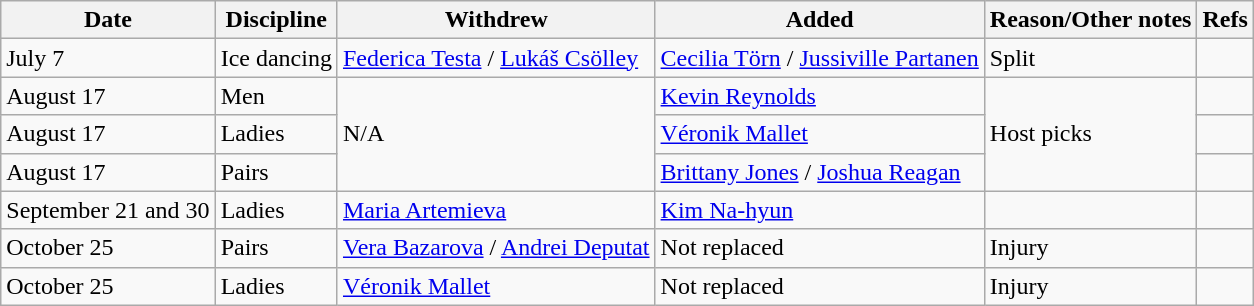<table class="wikitable sortable">
<tr>
<th>Date</th>
<th>Discipline</th>
<th>Withdrew</th>
<th>Added</th>
<th>Reason/Other notes</th>
<th>Refs</th>
</tr>
<tr>
<td>July 7</td>
<td>Ice dancing</td>
<td> <a href='#'>Federica Testa</a> / <a href='#'>Lukáš Csölley</a></td>
<td> <a href='#'>Cecilia Törn</a> / <a href='#'>Jussiville Partanen</a></td>
<td>Split</td>
<td></td>
</tr>
<tr>
<td>August 17</td>
<td>Men</td>
<td rowspan="3">N/A</td>
<td> <a href='#'>Kevin Reynolds</a></td>
<td rowspan="3">Host picks</td>
<td></td>
</tr>
<tr>
<td>August 17</td>
<td>Ladies</td>
<td> <a href='#'>Véronik Mallet</a></td>
<td></td>
</tr>
<tr>
<td>August 17</td>
<td>Pairs</td>
<td> <a href='#'>Brittany Jones</a> / <a href='#'>Joshua Reagan</a></td>
<td></td>
</tr>
<tr>
<td>September 21 and 30</td>
<td>Ladies</td>
<td> <a href='#'>Maria Artemieva</a></td>
<td> <a href='#'>Kim Na-hyun</a></td>
<td></td>
<td></td>
</tr>
<tr>
<td>October 25</td>
<td>Pairs</td>
<td> <a href='#'>Vera Bazarova</a> / <a href='#'>Andrei Deputat</a></td>
<td>Not replaced</td>
<td>Injury</td>
<td></td>
</tr>
<tr>
<td>October 25</td>
<td>Ladies</td>
<td> <a href='#'>Véronik Mallet</a></td>
<td>Not replaced</td>
<td>Injury</td>
<td></td>
</tr>
</table>
